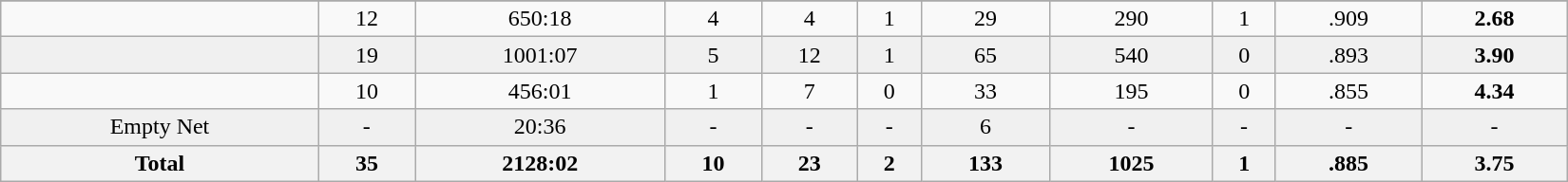<table class="wikitable sortable" width="1100">
<tr align="center">
</tr>
<tr align="center" bgcolor="">
<td></td>
<td>12</td>
<td>650:18</td>
<td>4</td>
<td>4</td>
<td>1</td>
<td>29</td>
<td>290</td>
<td>1</td>
<td>.909</td>
<td><strong>2.68</strong></td>
</tr>
<tr align="center" bgcolor="f0f0f0">
<td></td>
<td>19</td>
<td>1001:07</td>
<td>5</td>
<td>12</td>
<td>1</td>
<td>65</td>
<td>540</td>
<td>0</td>
<td>.893</td>
<td><strong>3.90</strong></td>
</tr>
<tr align="center" bgcolor="">
<td></td>
<td>10</td>
<td>456:01</td>
<td>1</td>
<td>7</td>
<td>0</td>
<td>33</td>
<td>195</td>
<td>0</td>
<td>.855</td>
<td><strong>4.34</strong></td>
</tr>
<tr align="center" bgcolor="f0f0f0">
<td>Empty Net</td>
<td>-</td>
<td>20:36</td>
<td>-</td>
<td>-</td>
<td>-</td>
<td>6</td>
<td>-</td>
<td>-</td>
<td>-</td>
<td>-</td>
</tr>
<tr>
<th>Total</th>
<th>35</th>
<th>2128:02</th>
<th>10</th>
<th>23</th>
<th>2</th>
<th>133</th>
<th>1025</th>
<th>1</th>
<th>.885</th>
<th>3.75</th>
</tr>
</table>
